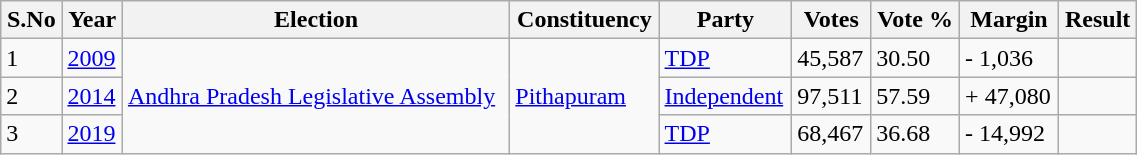<table class="wikitable sortable" width="60%">
<tr>
<th>S.No</th>
<th>Year</th>
<th>Election</th>
<th>Constituency</th>
<th>Party</th>
<th>Votes</th>
<th>Vote %</th>
<th>Margin</th>
<th>Result</th>
</tr>
<tr>
<td>1</td>
<td><a href='#'>2009</a></td>
<td rowspan="3"><a href='#'>Andhra Pradesh Legislative Assembly</a></td>
<td rowspan="3"><a href='#'>Pithapuram</a></td>
<td><a href='#'>TDP</a></td>
<td>45,587</td>
<td>30.50</td>
<td>- 1,036</td>
<td></td>
</tr>
<tr>
<td>2</td>
<td><a href='#'>2014</a></td>
<td><a href='#'>Independent</a></td>
<td>97,511</td>
<td>57.59</td>
<td>+ 47,080</td>
<td></td>
</tr>
<tr>
<td>3</td>
<td><a href='#'>2019</a></td>
<td><a href='#'>TDP</a></td>
<td>68,467</td>
<td>36.68</td>
<td>- 14,992</td>
<td></td>
</tr>
</table>
